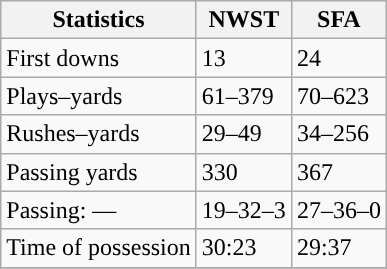<table class="wikitable" style="float: left;">
<tr>
<th>Statistics</th>
<th>NWST</th>
<th>SFA</th>
</tr>
<tr>
<td>First downs</td>
<td>13</td>
<td>24</td>
</tr>
<tr>
<td>Plays–yards</td>
<td>61–379</td>
<td>70–623</td>
</tr>
<tr>
<td>Rushes–yards</td>
<td>29–49</td>
<td>34–256</td>
</tr>
<tr>
<td>Passing yards</td>
<td>330</td>
<td>367</td>
</tr>
<tr>
<td>Passing: ––</td>
<td>19–32–3</td>
<td>27–36–0</td>
</tr>
<tr>
<td>Time of possession</td>
<td>30:23</td>
<td>29:37</td>
</tr>
<tr>
</tr>
</table>
